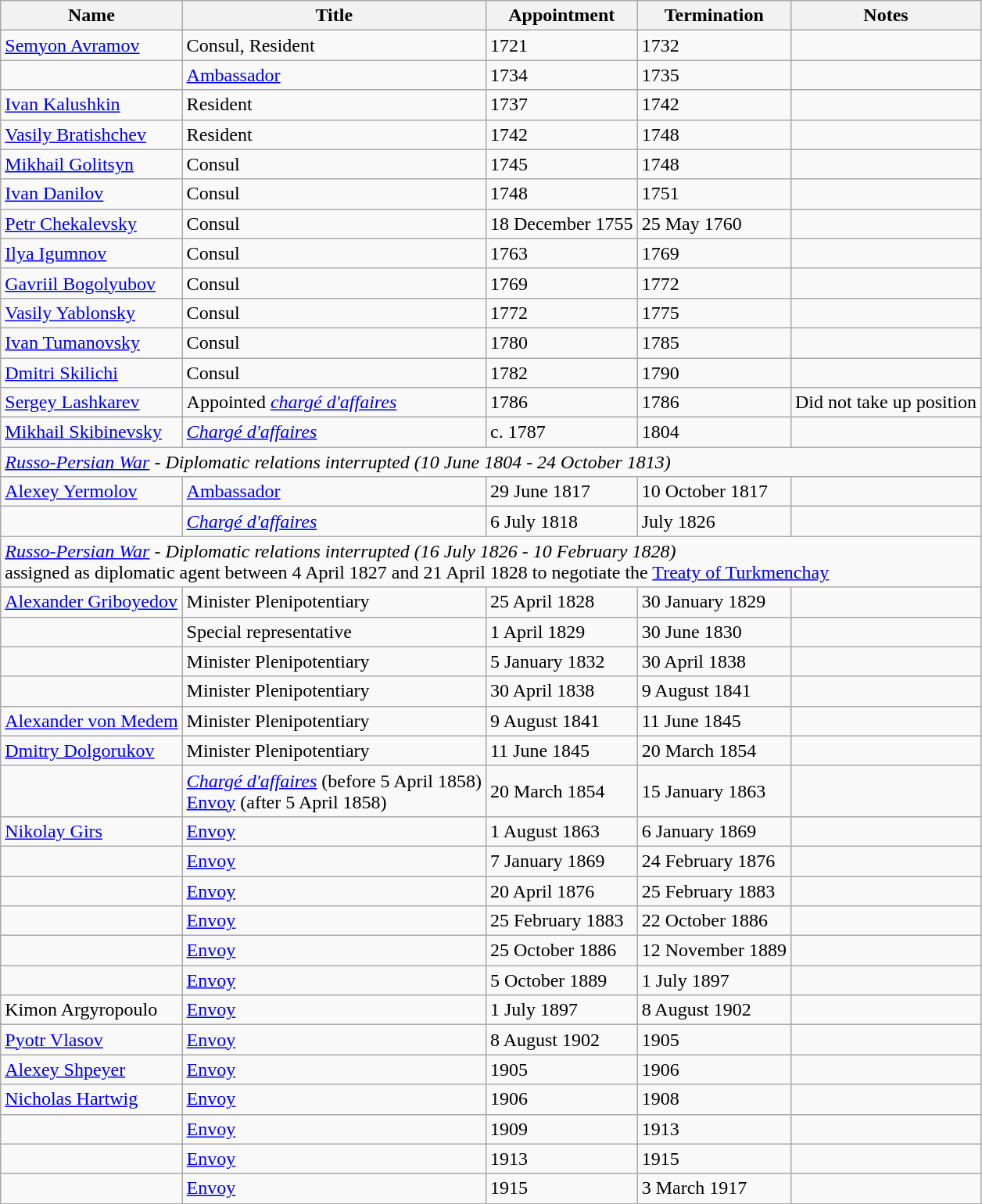<table class="wikitable">
<tr valign="middle">
<th>Name</th>
<th>Title</th>
<th>Appointment</th>
<th>Termination</th>
<th>Notes</th>
</tr>
<tr>
<td><a href='#'>Semyon Avramov</a></td>
<td>Consul, Resident</td>
<td>1721</td>
<td>1732</td>
<td></td>
</tr>
<tr>
<td></td>
<td><a href='#'>Ambassador</a></td>
<td>1734</td>
<td>1735</td>
<td></td>
</tr>
<tr>
<td><a href='#'>Ivan Kalushkin</a></td>
<td>Resident</td>
<td>1737</td>
<td>1742</td>
<td></td>
</tr>
<tr>
<td><a href='#'>Vasily Bratishchev</a></td>
<td>Resident</td>
<td>1742</td>
<td>1748</td>
<td></td>
</tr>
<tr>
<td><a href='#'>Mikhail Golitsyn</a></td>
<td>Consul</td>
<td>1745</td>
<td>1748</td>
<td></td>
</tr>
<tr>
<td><a href='#'>Ivan Danilov</a></td>
<td>Consul</td>
<td>1748</td>
<td>1751</td>
<td></td>
</tr>
<tr>
<td><a href='#'>Petr Chekalevsky</a></td>
<td>Consul</td>
<td>18 December 1755</td>
<td>25 May 1760</td>
<td></td>
</tr>
<tr>
<td><a href='#'>Ilya Igumnov</a></td>
<td>Consul</td>
<td>1763</td>
<td>1769</td>
<td></td>
</tr>
<tr>
<td><a href='#'>Gavriil Bogolyubov</a></td>
<td>Consul</td>
<td>1769</td>
<td>1772</td>
<td></td>
</tr>
<tr>
<td><a href='#'>Vasily Yablonsky</a></td>
<td>Consul</td>
<td>1772</td>
<td>1775</td>
<td></td>
</tr>
<tr>
<td><a href='#'>Ivan Tumanovsky</a></td>
<td>Consul</td>
<td>1780</td>
<td>1785</td>
<td></td>
</tr>
<tr>
<td><a href='#'>Dmitri Skilichi</a></td>
<td>Consul</td>
<td>1782</td>
<td>1790</td>
<td></td>
</tr>
<tr>
<td><a href='#'>Sergey Lashkarev</a></td>
<td>Appointed <em><a href='#'>chargé d'affaires</a></em></td>
<td>1786</td>
<td>1786</td>
<td>Did not take up position</td>
</tr>
<tr>
<td><a href='#'>Mikhail Skibinevsky</a></td>
<td><em><a href='#'>Chargé d'affaires</a></em></td>
<td>c. 1787</td>
<td>1804</td>
<td></td>
</tr>
<tr>
<td colspan="5"><em><a href='#'>Russo-Persian War</a> - Diplomatic relations interrupted (10 June 1804 - 24 October 1813)</em></td>
</tr>
<tr>
<td><a href='#'>Alexey Yermolov</a></td>
<td><a href='#'>Ambassador</a></td>
<td>29 June 1817</td>
<td>10 October 1817</td>
<td></td>
</tr>
<tr>
<td></td>
<td><em><a href='#'>Chargé d'affaires</a></em></td>
<td>6 July 1818</td>
<td>July 1826</td>
<td></td>
</tr>
<tr>
<td colspan="5"><em><a href='#'>Russo-Persian War</a> - Diplomatic relations interrupted (16 July 1826 - 10 February 1828)</em><br> assigned as diplomatic agent between 4 April 1827 and 21 April 1828 to negotiate the <a href='#'>Treaty of Turkmenchay</a></td>
</tr>
<tr>
<td><a href='#'>Alexander Griboyedov</a></td>
<td>Minister Plenipotentiary</td>
<td>25 April 1828</td>
<td>30 January 1829</td>
<td></td>
</tr>
<tr>
<td></td>
<td>Special representative</td>
<td>1 April 1829</td>
<td>30 June 1830</td>
<td></td>
</tr>
<tr>
<td></td>
<td>Minister Plenipotentiary</td>
<td>5 January 1832</td>
<td>30 April 1838</td>
<td></td>
</tr>
<tr>
<td></td>
<td>Minister Plenipotentiary</td>
<td>30 April 1838</td>
<td>9 August 1841</td>
<td></td>
</tr>
<tr>
<td><a href='#'>Alexander von Medem</a></td>
<td>Minister Plenipotentiary</td>
<td>9 August 1841</td>
<td>11 June 1845</td>
<td></td>
</tr>
<tr>
<td><a href='#'>Dmitry Dolgorukov</a></td>
<td>Minister Plenipotentiary</td>
<td>11 June 1845</td>
<td>20 March 1854</td>
<td></td>
</tr>
<tr>
<td></td>
<td><em><a href='#'>Chargé d'affaires</a></em> (before 5 April 1858)<br><a href='#'>Envoy</a> (after 5 April 1858)</td>
<td>20 March 1854</td>
<td>15 January 1863</td>
<td></td>
</tr>
<tr>
<td><a href='#'>Nikolay Girs</a></td>
<td><a href='#'>Envoy</a></td>
<td>1 August 1863</td>
<td>6 January 1869</td>
<td></td>
</tr>
<tr>
<td></td>
<td><a href='#'>Envoy</a></td>
<td>7 January 1869</td>
<td>24 February 1876</td>
<td></td>
</tr>
<tr>
<td></td>
<td><a href='#'>Envoy</a></td>
<td>20 April 1876</td>
<td>25 February 1883</td>
<td></td>
</tr>
<tr>
<td></td>
<td><a href='#'>Envoy</a></td>
<td>25 February 1883</td>
<td>22 October 1886</td>
<td></td>
</tr>
<tr>
<td></td>
<td><a href='#'>Envoy</a></td>
<td>25 October 1886</td>
<td>12 November 1889</td>
<td></td>
</tr>
<tr>
<td></td>
<td><a href='#'>Envoy</a></td>
<td>5 October 1889</td>
<td>1 July 1897</td>
<td></td>
</tr>
<tr>
<td>Kimon Argyropoulo</td>
<td><a href='#'>Envoy</a></td>
<td>1 July 1897</td>
<td>8 August 1902</td>
<td></td>
</tr>
<tr>
<td><a href='#'>Pyotr Vlasov</a></td>
<td><a href='#'>Envoy</a></td>
<td>8 August 1902</td>
<td>1905</td>
<td></td>
</tr>
<tr>
<td><a href='#'>Alexey Shpeyer</a></td>
<td><a href='#'>Envoy</a></td>
<td>1905</td>
<td>1906</td>
<td></td>
</tr>
<tr>
<td><a href='#'>Nicholas Hartwig</a></td>
<td><a href='#'>Envoy</a></td>
<td>1906</td>
<td>1908</td>
<td></td>
</tr>
<tr>
<td></td>
<td><a href='#'>Envoy</a></td>
<td>1909</td>
<td>1913</td>
<td></td>
</tr>
<tr>
<td></td>
<td><a href='#'>Envoy</a></td>
<td>1913</td>
<td>1915</td>
<td></td>
</tr>
<tr>
<td></td>
<td><a href='#'>Envoy</a></td>
<td>1915</td>
<td>3 March 1917</td>
<td></td>
</tr>
<tr>
</tr>
</table>
